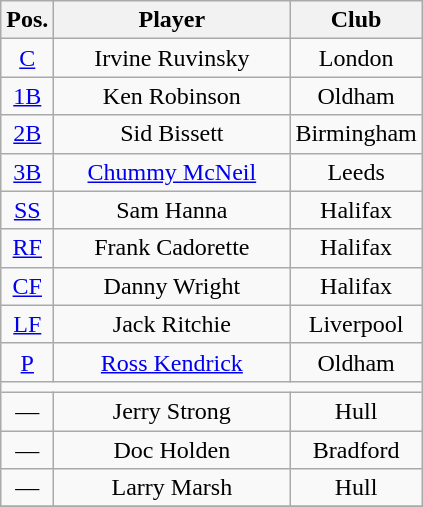<table class="wikitable" style="font-size: 100%; text-align:center;">
<tr>
<th>Pos.</th>
<th width="150">Player</th>
<th width="50">Club</th>
</tr>
<tr>
<td><a href='#'>C</a></td>
<td>Irvine Ruvinsky</td>
<td>London</td>
</tr>
<tr>
<td><a href='#'>1B</a></td>
<td>Ken Robinson</td>
<td>Oldham</td>
</tr>
<tr>
<td><a href='#'>2B</a></td>
<td>Sid Bissett</td>
<td>Birmingham</td>
</tr>
<tr>
<td><a href='#'>3B</a></td>
<td><a href='#'>Chummy McNeil</a> </td>
<td>Leeds</td>
</tr>
<tr>
<td><a href='#'>SS</a></td>
<td>Sam Hanna</td>
<td>Halifax</td>
</tr>
<tr>
<td><a href='#'>RF</a></td>
<td>Frank Cadorette</td>
<td>Halifax</td>
</tr>
<tr>
<td><a href='#'>CF</a></td>
<td>Danny Wright</td>
<td>Halifax</td>
</tr>
<tr>
<td><a href='#'>LF</a></td>
<td>Jack Ritchie</td>
<td>Liverpool</td>
</tr>
<tr>
<td><a href='#'>P</a></td>
<td><a href='#'>Ross Kendrick</a></td>
<td>Oldham</td>
</tr>
<tr>
<td colspan=3 style="border-top:none;border-bottom:none;"></td>
</tr>
<tr>
<td>—</td>
<td>Jerry Strong</td>
<td>Hull</td>
</tr>
<tr>
<td>—</td>
<td>Doc Holden</td>
<td>Bradford</td>
</tr>
<tr>
<td>—</td>
<td>Larry Marsh</td>
<td>Hull</td>
</tr>
<tr>
</tr>
</table>
